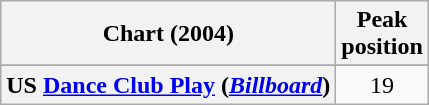<table class="wikitable sortable plainrowheaders" style="text-align:center">
<tr>
<th>Chart (2004)</th>
<th>Peak<br>position</th>
</tr>
<tr>
</tr>
<tr>
</tr>
<tr>
</tr>
<tr>
</tr>
<tr>
</tr>
<tr>
</tr>
<tr>
</tr>
<tr>
</tr>
<tr>
</tr>
<tr>
</tr>
<tr>
</tr>
<tr>
<th scope="row">US <a href='#'>Dance Club Play</a> (<em><a href='#'>Billboard</a></em>)<br></th>
<td>19</td>
</tr>
</table>
